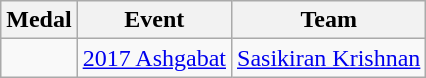<table class="wikitable sortable" style="text-align:center">
<tr>
<th>Medal</th>
<th>Event</th>
<th>Team</th>
</tr>
<tr>
<td></td>
<td><a href='#'>2017 Ashgabat</a></td>
<td><a href='#'>Sasikiran Krishnan</a></td>
</tr>
</table>
